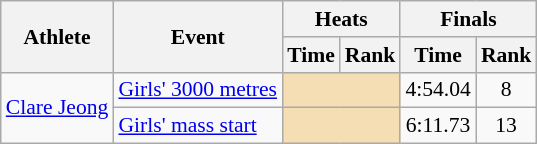<table class="wikitable" style="font-size:90%;">
<tr>
<th rowspan=2>Athlete</th>
<th rowspan=2>Event</th>
<th colspan=2>Heats</th>
<th colspan=2>Finals</th>
</tr>
<tr>
<th>Time</th>
<th>Rank</th>
<th>Time</th>
<th>Rank</th>
</tr>
<tr>
<td rowspan=2><a href='#'>Clare Jeong</a></td>
<td><a href='#'>Girls' 3000 metres</a></td>
<td align=center colspan=2 bgcolor=wheat></td>
<td align=center>4:54.04</td>
<td align=center>8</td>
</tr>
<tr>
<td><a href='#'>Girls' mass start</a></td>
<td align=center colspan=2 bgcolor=wheat></td>
<td align=center>6:11.73</td>
<td align=center>13</td>
</tr>
</table>
